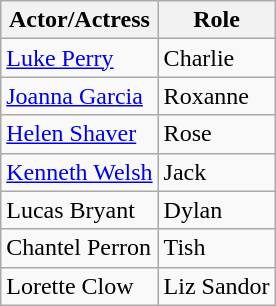<table class="wikitable">
<tr>
<th>Actor/Actress</th>
<th>Role</th>
</tr>
<tr>
<td><a href='#'>Luke Perry</a></td>
<td>Charlie</td>
</tr>
<tr>
<td><a href='#'>Joanna Garcia</a></td>
<td>Roxanne</td>
</tr>
<tr>
<td><a href='#'>Helen Shaver</a></td>
<td>Rose</td>
</tr>
<tr>
<td><a href='#'>Kenneth Welsh</a></td>
<td>Jack</td>
</tr>
<tr>
<td>Lucas Bryant</td>
<td>Dylan</td>
</tr>
<tr>
<td>Chantel Perron</td>
<td>Tish</td>
</tr>
<tr>
<td>Lorette Clow</td>
<td>Liz Sandor</td>
</tr>
</table>
